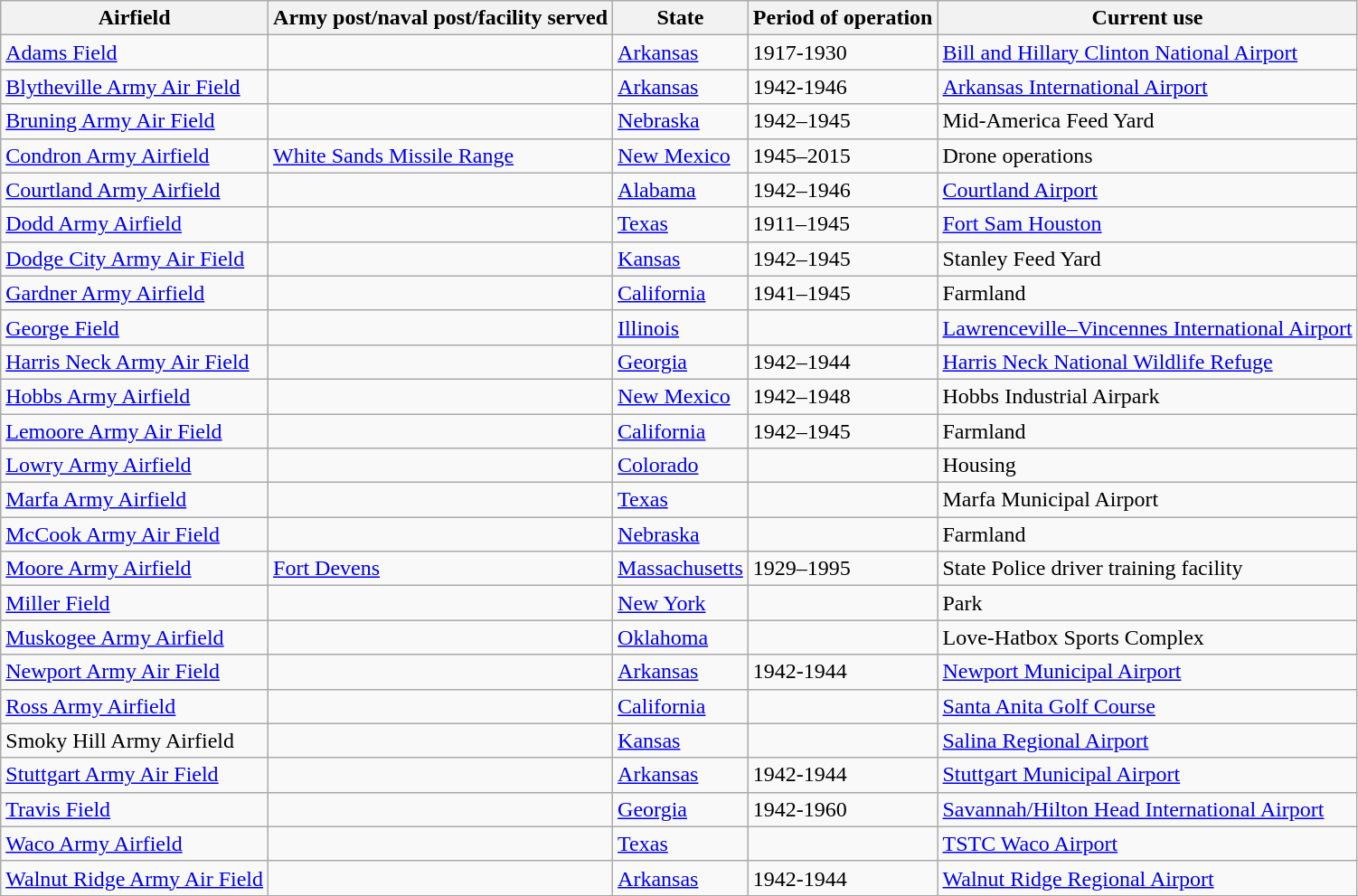<table class="wikitable sortable">
<tr>
<th>Airfield</th>
<th>Army post/naval post/facility served</th>
<th>State</th>
<th>Period of operation</th>
<th>Current use</th>
</tr>
<tr>
<td><a href='#'>Adams Field</a></td>
<td></td>
<td><a href='#'>Arkansas</a></td>
<td>1917-1930</td>
<td><a href='#'>Bill and Hillary Clinton National Airport</a></td>
</tr>
<tr>
<td><a href='#'>Blytheville Army Air Field</a></td>
<td></td>
<td><a href='#'>Arkansas</a></td>
<td>1942-1946</td>
<td><a href='#'>Arkansas International Airport</a></td>
</tr>
<tr>
<td><a href='#'>Bruning Army Air Field</a></td>
<td></td>
<td><a href='#'>Nebraska</a></td>
<td>1942–1945</td>
<td>Mid-America Feed Yard</td>
</tr>
<tr>
<td><a href='#'>Condron Army Airfield</a></td>
<td><a href='#'>White Sands Missile Range</a></td>
<td><a href='#'>New Mexico</a></td>
<td>1945–2015</td>
<td>Drone operations</td>
</tr>
<tr>
<td><a href='#'>Courtland Army Airfield</a></td>
<td> </td>
<td><a href='#'>Alabama</a></td>
<td>1942–1946</td>
<td><a href='#'>Courtland Airport</a></td>
</tr>
<tr>
<td><a href='#'>Dodd Army Airfield</a></td>
<td> </td>
<td><a href='#'>Texas</a></td>
<td>1911–1945</td>
<td><a href='#'>Fort Sam Houston</a></td>
</tr>
<tr>
<td><a href='#'>Dodge City Army Air Field</a></td>
<td> </td>
<td><a href='#'>Kansas</a></td>
<td>1942–1945</td>
<td>Stanley Feed Yard</td>
</tr>
<tr>
<td><a href='#'>Gardner Army Airfield</a></td>
<td> </td>
<td><a href='#'>California</a></td>
<td>1941–1945</td>
<td>Farmland</td>
</tr>
<tr>
<td><a href='#'>George Field</a></td>
<td> </td>
<td><a href='#'>Illinois</a></td>
<td></td>
<td><a href='#'>Lawrenceville–Vincennes International Airport</a></td>
</tr>
<tr>
<td><a href='#'>Harris Neck Army Air Field</a></td>
<td> </td>
<td><a href='#'>Georgia</a></td>
<td>1942–1944</td>
<td><a href='#'>Harris Neck National Wildlife Refuge</a></td>
</tr>
<tr>
<td><a href='#'>Hobbs Army Airfield</a></td>
<td> </td>
<td><a href='#'>New Mexico</a></td>
<td>1942–1948</td>
<td>Hobbs Industrial Airpark</td>
</tr>
<tr>
<td><a href='#'>Lemoore Army Air Field</a></td>
<td> </td>
<td><a href='#'>California</a></td>
<td>1942–1945</td>
<td>Farmland</td>
</tr>
<tr>
<td><a href='#'>Lowry Army Airfield</a></td>
<td> </td>
<td><a href='#'>Colorado</a></td>
<td></td>
<td>Housing</td>
</tr>
<tr>
<td><a href='#'>Marfa Army Airfield</a></td>
<td></td>
<td><a href='#'>Texas</a></td>
<td></td>
<td>Marfa Municipal Airport</td>
</tr>
<tr>
<td><a href='#'>McCook Army Air Field</a></td>
<td></td>
<td><a href='#'>Nebraska</a></td>
<td></td>
<td>Farmland</td>
</tr>
<tr>
<td><a href='#'>Moore Army Airfield</a></td>
<td><a href='#'>Fort Devens</a></td>
<td><a href='#'>Massachusetts</a></td>
<td>1929–1995</td>
<td>State Police driver training facility</td>
</tr>
<tr>
<td><a href='#'>Miller Field</a></td>
<td> </td>
<td><a href='#'>New York</a></td>
<td></td>
<td>Park</td>
</tr>
<tr>
<td><a href='#'>Muskogee Army Airfield</a></td>
<td></td>
<td><a href='#'>Oklahoma</a></td>
<td></td>
<td>Love-Hatbox Sports Complex</td>
</tr>
<tr>
<td><a href='#'>Newport Army Air Field</a></td>
<td></td>
<td><a href='#'>Arkansas</a></td>
<td>1942-1944</td>
<td><a href='#'>Newport Municipal Airport</a></td>
</tr>
<tr>
<td><a href='#'>Ross Army Airfield</a></td>
<td></td>
<td><a href='#'>California</a></td>
<td></td>
<td><a href='#'>Santa Anita Golf Course</a></td>
</tr>
<tr>
<td>Smoky Hill Army Airfield</td>
<td></td>
<td><a href='#'>Kansas</a></td>
<td></td>
<td><a href='#'>Salina Regional Airport</a></td>
</tr>
<tr>
<td><a href='#'>Stuttgart Army Air Field</a></td>
<td></td>
<td><a href='#'>Arkansas</a></td>
<td>1942-1944</td>
<td><a href='#'>Stuttgart Municipal Airport</a></td>
</tr>
<tr>
<td><a href='#'>Travis Field</a></td>
<td></td>
<td><a href='#'>Georgia</a></td>
<td>1942-1960</td>
<td><a href='#'>Savannah/Hilton Head International Airport</a></td>
</tr>
<tr>
<td><a href='#'>Waco Army Airfield</a></td>
<td></td>
<td><a href='#'>Texas</a></td>
<td></td>
<td><a href='#'>TSTC Waco Airport</a></td>
</tr>
<tr>
<td><a href='#'>Walnut Ridge Army Air Field</a></td>
<td></td>
<td><a href='#'>Arkansas</a></td>
<td>1942-1944</td>
<td><a href='#'>Walnut Ridge Regional Airport</a></td>
</tr>
<tr>
</tr>
</table>
